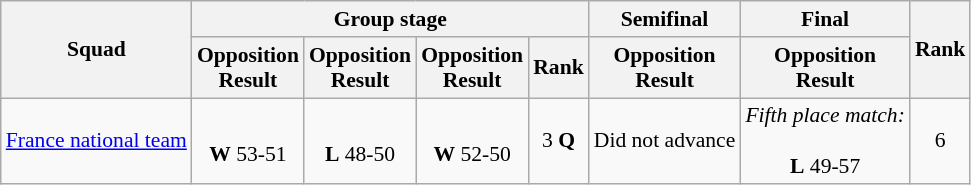<table class=wikitable style="font-size:90%">
<tr>
<th rowspan="2">Squad</th>
<th colspan="4">Group stage</th>
<th>Semifinal</th>
<th>Final</th>
<th rowspan="2">Rank</th>
</tr>
<tr>
<th>Opposition<br>Result</th>
<th>Opposition<br>Result</th>
<th>Opposition<br>Result</th>
<th>Rank</th>
<th>Opposition<br>Result</th>
<th>Opposition<br>Result</th>
</tr>
<tr align=center>
<td align=left><a href='#'>France national team</a></td>
<td><br><strong>W</strong> 53-51</td>
<td><br><strong>L</strong> 48-50</td>
<td><br><strong>W</strong> 52-50</td>
<td>3 <strong>Q</strong></td>
<td>Did not advance</td>
<td><em>Fifth place match:</em><br><br><strong>L</strong> 49-57</td>
<td>6</td>
</tr>
</table>
